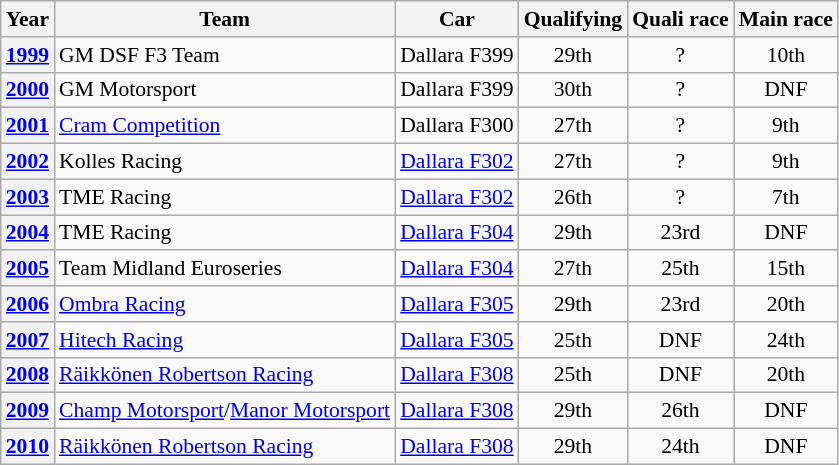<table class="wikitable" style="text-align:center; font-size:90%">
<tr>
<th>Year</th>
<th>Team</th>
<th>Car</th>
<th>Qualifying</th>
<th>Quali race</th>
<th>Main race</th>
</tr>
<tr>
<th><a href='#'>1999</a></th>
<td style="text-align:left;">GM DSF F3 Team</td>
<td style="text-align:left;">Dallara F399</td>
<td>29th</td>
<td>?</td>
<td>10th</td>
</tr>
<tr>
<th><a href='#'>2000</a></th>
<td style="text-align:left;">GM Motorsport</td>
<td style="text-align:left;">Dallara F399</td>
<td>30th</td>
<td>?</td>
<td>DNF</td>
</tr>
<tr>
<th><a href='#'>2001</a></th>
<td style="text-align:left;"><a href='#'>Cram Competition</a></td>
<td style="text-align:left;">Dallara F300</td>
<td>27th</td>
<td>?</td>
<td>9th</td>
</tr>
<tr>
<th><a href='#'>2002</a></th>
<td style="text-align:left;">Kolles Racing</td>
<td style="text-align:left;"><a href='#'>Dallara F302</a></td>
<td>27th</td>
<td>?</td>
<td>9th</td>
</tr>
<tr>
<th><a href='#'>2003</a></th>
<td style="text-align:left;">TME Racing</td>
<td style="text-align:left;"><a href='#'>Dallara F302</a></td>
<td>26th</td>
<td>?</td>
<td>7th</td>
</tr>
<tr>
<th><a href='#'>2004</a></th>
<td style="text-align:left;">TME Racing</td>
<td style="text-align:left;"><a href='#'>Dallara F304</a></td>
<td>29th</td>
<td>23rd</td>
<td>DNF</td>
</tr>
<tr>
<th><a href='#'>2005</a></th>
<td style="text-align:left;">Team Midland Euroseries</td>
<td style="text-align:left;"><a href='#'>Dallara F304</a></td>
<td>27th</td>
<td>25th</td>
<td>15th</td>
</tr>
<tr>
<th><a href='#'>2006</a></th>
<td style="text-align:left;"><a href='#'>Ombra Racing</a></td>
<td style="text-align:left;"><a href='#'>Dallara F305</a></td>
<td>29th</td>
<td>23rd</td>
<td>20th</td>
</tr>
<tr>
<th><a href='#'>2007</a></th>
<td style="text-align:left;"><a href='#'>Hitech Racing</a></td>
<td style="text-align:left;"><a href='#'>Dallara F305</a></td>
<td>25th</td>
<td>DNF</td>
<td>24th</td>
</tr>
<tr>
<th><a href='#'>2008</a></th>
<td style="text-align:left;"><a href='#'>Räikkönen Robertson Racing</a></td>
<td style="text-align:left;"><a href='#'>Dallara F308</a></td>
<td>25th</td>
<td>DNF</td>
<td>20th</td>
</tr>
<tr>
<th><a href='#'>2009</a></th>
<td style="text-align:left;"><a href='#'>Champ Motorsport</a>/<a href='#'>Manor Motorsport</a></td>
<td style="text-align:left;"><a href='#'>Dallara F308</a></td>
<td>29th</td>
<td>26th</td>
<td>DNF</td>
</tr>
<tr>
<th><a href='#'>2010</a></th>
<td style="text-align:left;"><a href='#'>Räikkönen Robertson Racing</a></td>
<td style="text-align:left;"><a href='#'>Dallara F308</a></td>
<td>29th</td>
<td>24th</td>
<td>DNF</td>
</tr>
</table>
